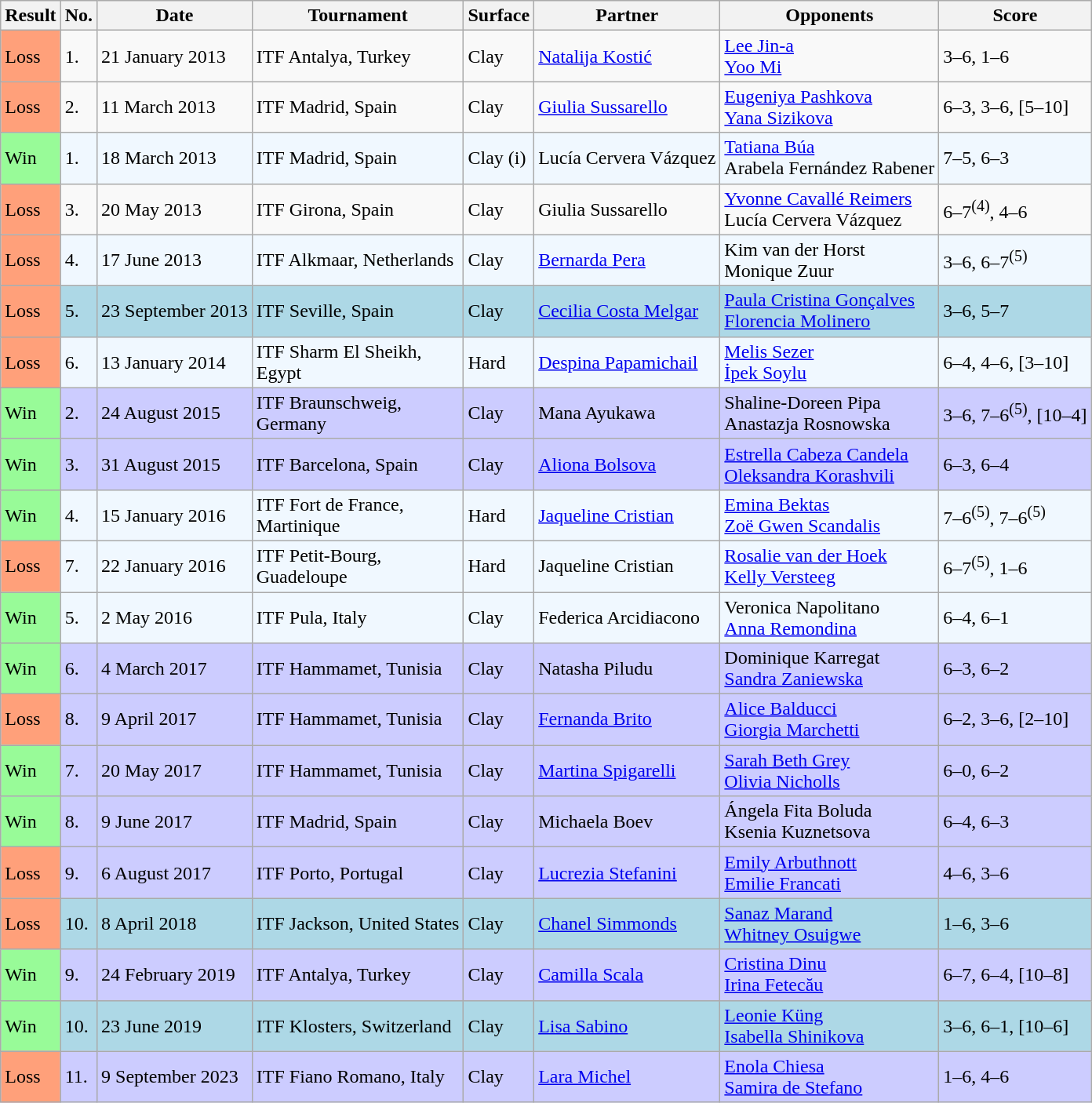<table class="sortable wikitable">
<tr>
<th>Result</th>
<th>No.</th>
<th>Date</th>
<th>Tournament</th>
<th>Surface</th>
<th>Partner</th>
<th>Opponents</th>
<th class="unsortable">Score</th>
</tr>
<tr>
<td style="background:#ffa07a;">Loss</td>
<td>1.</td>
<td>21 January 2013</td>
<td>ITF Antalya, Turkey</td>
<td>Clay</td>
<td> <a href='#'>Natalija Kostić</a></td>
<td> <a href='#'>Lee Jin-a</a> <br>  <a href='#'>Yoo Mi</a></td>
<td>3–6, 1–6</td>
</tr>
<tr>
<td style="background:#ffa07a;">Loss</td>
<td>2.</td>
<td>11 March 2013</td>
<td>ITF Madrid, Spain</td>
<td>Clay</td>
<td> <a href='#'>Giulia Sussarello</a></td>
<td> <a href='#'>Eugeniya Pashkova</a> <br>  <a href='#'>Yana Sizikova</a></td>
<td>6–3, 3–6, [5–10]</td>
</tr>
<tr style="background:#f0f8ff;">
<td style="background:#98fb98;">Win</td>
<td>1.</td>
<td>18 March 2013</td>
<td>ITF Madrid, Spain</td>
<td>Clay (i)</td>
<td> Lucía Cervera Vázquez</td>
<td> <a href='#'>Tatiana Búa</a> <br>  Arabela Fernández Rabener</td>
<td>7–5, 6–3</td>
</tr>
<tr>
<td style="background:#ffa07a;">Loss</td>
<td>3.</td>
<td>20 May 2013</td>
<td>ITF Girona, Spain</td>
<td>Clay</td>
<td> Giulia Sussarello</td>
<td> <a href='#'>Yvonne Cavallé Reimers</a> <br>  Lucía Cervera Vázquez</td>
<td>6–7<sup>(4)</sup>, 4–6</td>
</tr>
<tr style="background:#f0f8ff;">
<td style="background:#ffa07a;">Loss</td>
<td>4.</td>
<td>17 June 2013</td>
<td>ITF Alkmaar, Netherlands</td>
<td>Clay</td>
<td> <a href='#'>Bernarda Pera</a></td>
<td> Kim van der Horst <br>  Monique Zuur</td>
<td>3–6, 6–7<sup>(5)</sup></td>
</tr>
<tr style="background:lightblue;">
<td style="background:#ffa07a;">Loss</td>
<td>5.</td>
<td>23 September 2013</td>
<td>ITF Seville, Spain</td>
<td>Clay</td>
<td> <a href='#'>Cecilia Costa Melgar</a></td>
<td> <a href='#'>Paula Cristina Gonçalves</a> <br>  <a href='#'>Florencia Molinero</a></td>
<td>3–6, 5–7</td>
</tr>
<tr style="background:#f0f8ff;">
<td style="background:#ffa07a;">Loss</td>
<td>6.</td>
<td>13 January 2014</td>
<td>ITF Sharm El Sheikh, <br>Egypt</td>
<td>Hard</td>
<td> <a href='#'>Despina Papamichail</a></td>
<td> <a href='#'>Melis Sezer</a> <br>  <a href='#'>İpek Soylu</a></td>
<td>6–4, 4–6, [3–10]</td>
</tr>
<tr style="background:#ccccff;">
<td style="background:#98fb98;">Win</td>
<td>2.</td>
<td>24 August 2015</td>
<td>ITF Braunschweig, <br>Germany</td>
<td>Clay</td>
<td> Mana Ayukawa</td>
<td> Shaline-Doreen Pipa <br>  Anastazja Rosnowska</td>
<td>3–6, 7–6<sup>(5)</sup>, [10–4]</td>
</tr>
<tr style="background:#ccccff;">
<td style="background:#98fb98;">Win</td>
<td>3.</td>
<td>31 August 2015</td>
<td>ITF Barcelona, Spain</td>
<td>Clay</td>
<td> <a href='#'>Aliona Bolsova</a></td>
<td> <a href='#'>Estrella Cabeza Candela</a> <br>  <a href='#'>Oleksandra Korashvili</a></td>
<td>6–3, 6–4</td>
</tr>
<tr style="background:#f0f8ff;">
<td style="background:#98fb98;">Win</td>
<td>4.</td>
<td>15 January 2016</td>
<td>ITF Fort de France, <br>Martinique</td>
<td>Hard</td>
<td> <a href='#'>Jaqueline Cristian</a></td>
<td> <a href='#'>Emina Bektas</a> <br>  <a href='#'>Zoë Gwen Scandalis</a></td>
<td>7–6<sup>(5)</sup>, 7–6<sup>(5)</sup></td>
</tr>
<tr style="background:#f0f8ff;">
<td style="background:#ffa07a;">Loss</td>
<td>7.</td>
<td>22 January 2016</td>
<td>ITF Petit-Bourg, <br>Guadeloupe</td>
<td>Hard</td>
<td> Jaqueline Cristian</td>
<td> <a href='#'>Rosalie van der Hoek</a> <br>  <a href='#'>Kelly Versteeg</a></td>
<td>6–7<sup>(5)</sup>, 1–6</td>
</tr>
<tr style="background:#f0f8ff;">
<td style="background:#98fb98;">Win</td>
<td>5.</td>
<td>2 May 2016</td>
<td>ITF Pula, Italy</td>
<td>Clay</td>
<td> Federica Arcidiacono</td>
<td> Veronica Napolitano <br>  <a href='#'>Anna Remondina</a></td>
<td>6–4, 6–1</td>
</tr>
<tr style="background:#ccccff;">
<td style="background:#98fb98;">Win</td>
<td>6.</td>
<td>4 March 2017</td>
<td>ITF Hammamet, Tunisia</td>
<td>Clay</td>
<td> Natasha Piludu</td>
<td> Dominique Karregat <br>  <a href='#'>Sandra Zaniewska</a></td>
<td>6–3, 6–2</td>
</tr>
<tr style="background:#ccccff;">
<td style="background:#ffa07a;">Loss</td>
<td>8.</td>
<td>9 April 2017</td>
<td>ITF Hammamet, Tunisia</td>
<td>Clay</td>
<td> <a href='#'>Fernanda Brito</a></td>
<td> <a href='#'>Alice Balducci</a> <br>  <a href='#'>Giorgia Marchetti</a></td>
<td>6–2, 3–6, [2–10]</td>
</tr>
<tr style="background:#ccccff;">
<td style="background:#98fb98;">Win</td>
<td>7.</td>
<td>20 May 2017</td>
<td>ITF Hammamet, Tunisia</td>
<td>Clay</td>
<td> <a href='#'>Martina Spigarelli</a></td>
<td> <a href='#'>Sarah Beth Grey</a> <br>  <a href='#'>Olivia Nicholls</a></td>
<td>6–0, 6–2</td>
</tr>
<tr style="background:#ccccff;">
<td style="background:#98fb98;">Win</td>
<td>8.</td>
<td>9 June 2017</td>
<td>ITF Madrid, Spain</td>
<td>Clay</td>
<td> Michaela Boev</td>
<td> Ángela Fita Boluda <br>  Ksenia Kuznetsova</td>
<td>6–4, 6–3</td>
</tr>
<tr style="background:#ccccff;">
<td style="background:#ffa07a;">Loss</td>
<td>9.</td>
<td>6 August 2017</td>
<td>ITF Porto, Portugal</td>
<td>Clay</td>
<td> <a href='#'>Lucrezia Stefanini</a></td>
<td> <a href='#'>Emily Arbuthnott</a> <br>  <a href='#'>Emilie Francati</a></td>
<td>4–6, 3–6</td>
</tr>
<tr style="background:lightblue;">
<td style="background:#ffa07a;">Loss</td>
<td>10.</td>
<td>8 April 2018</td>
<td>ITF Jackson, United States</td>
<td>Clay</td>
<td> <a href='#'>Chanel Simmonds</a></td>
<td> <a href='#'>Sanaz Marand</a> <br>  <a href='#'>Whitney Osuigwe</a></td>
<td>1–6, 3–6</td>
</tr>
<tr style="background:#ccccff;">
<td style="background:#98fb98;">Win</td>
<td>9.</td>
<td>24 February 2019</td>
<td>ITF Antalya, Turkey</td>
<td>Clay</td>
<td> <a href='#'>Camilla Scala</a></td>
<td> <a href='#'>Cristina Dinu</a> <br>  <a href='#'>Irina Fetecău</a></td>
<td>6–7, 6–4, [10–8]</td>
</tr>
<tr style="background:lightblue;">
<td style="background:#98fb98;">Win</td>
<td>10.</td>
<td>23 June 2019</td>
<td>ITF Klosters, Switzerland</td>
<td>Clay</td>
<td> <a href='#'>Lisa Sabino</a></td>
<td> <a href='#'>Leonie Küng</a> <br>  <a href='#'>Isabella Shinikova</a></td>
<td>3–6, 6–1, [10–6]</td>
</tr>
<tr style="background:#ccccff;">
<td style="background:#ffa07a;">Loss</td>
<td>11.</td>
<td>9 September 2023</td>
<td>ITF Fiano Romano, Italy</td>
<td>Clay</td>
<td> <a href='#'>Lara Michel</a></td>
<td> <a href='#'>Enola Chiesa</a> <br>  <a href='#'>Samira de Stefano</a></td>
<td>1–6, 4–6</td>
</tr>
</table>
